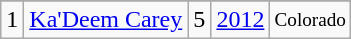<table class="wikitable">
<tr>
</tr>
<tr>
<td>1</td>
<td><a href='#'>Ka'Deem Carey</a></td>
<td>5</td>
<td><a href='#'>2012</a></td>
<td style="font-size:80%;">Colorado</td>
</tr>
</table>
